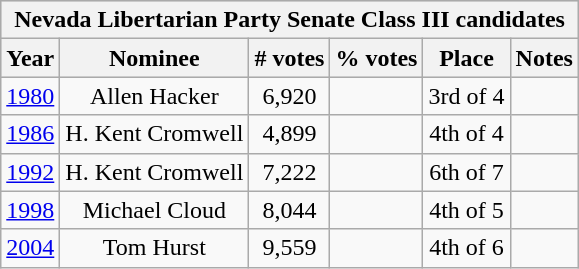<table class=wikitable style="text-align:center;">
<tr style="background:lightgrey;">
<th colspan="9">Nevada Libertarian Party Senate Class III candidates</th>
</tr>
<tr style="background:lightgrey;">
<th>Year</th>
<th>Nominee</th>
<th># votes</th>
<th>% votes</th>
<th>Place</th>
<th>Notes</th>
</tr>
<tr>
<td><a href='#'>1980</a></td>
<td>Allen Hacker</td>
<td>6,920</td>
<td></td>
<td>3rd of 4</td>
<td></td>
</tr>
<tr>
<td><a href='#'>1986</a></td>
<td>H. Kent Cromwell</td>
<td>4,899</td>
<td></td>
<td>4th of 4</td>
<td></td>
</tr>
<tr>
<td><a href='#'>1992</a></td>
<td>H. Kent Cromwell</td>
<td>7,222</td>
<td></td>
<td>6th of 7</td>
<td></td>
</tr>
<tr>
<td><a href='#'>1998</a></td>
<td>Michael Cloud</td>
<td>8,044</td>
<td></td>
<td>4th of 5</td>
<td></td>
</tr>
<tr>
<td><a href='#'>2004</a></td>
<td>Tom Hurst</td>
<td>9,559</td>
<td></td>
<td>4th of 6</td>
<td></td>
</tr>
</table>
